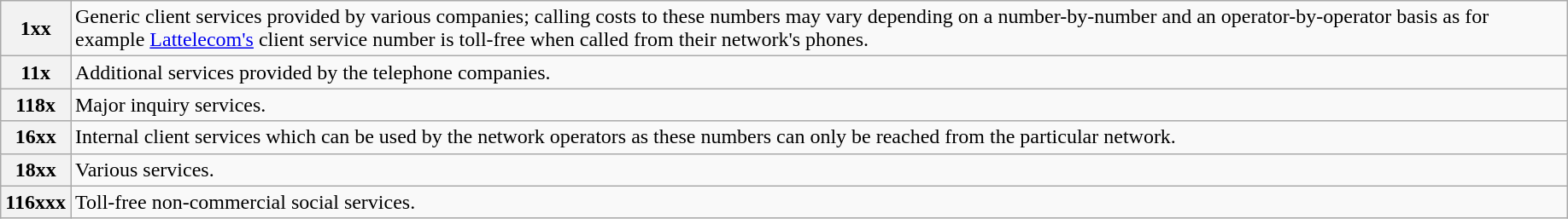<table class="wikitable" style="width: auto; margin-left: 1.5em;">
<tr>
<th scope="row" style="font-weight: normal;"><strong>1xx</strong></th>
<td>Generic client services provided by various companies; calling costs to these numbers may vary depending on a number-by-number and an operator-by-operator basis as for example <a href='#'>Lattelecom's</a> client service number is toll-free when called from their network's phones.</td>
</tr>
<tr>
<th scope="row" style="font-weight: normal;"><strong>11x</strong></th>
<td>Additional services provided by the telephone companies.</td>
</tr>
<tr>
<th scope="row" style="font-weight: normal;"><strong>118x</strong></th>
<td>Major inquiry services.</td>
</tr>
<tr>
<th scope="row" style="font-weight: normal;"><strong>16xx</strong></th>
<td>Internal client services which can be used by the network operators as these numbers can only be reached from the particular network.</td>
</tr>
<tr>
<th scope="row" style="font-weight: normal;"><strong>18xx</strong></th>
<td>Various services.</td>
</tr>
<tr>
<th scope="row" style="font-weight: normal;"><strong>116xxx</strong></th>
<td>Toll-free non-commercial social services.</td>
</tr>
</table>
